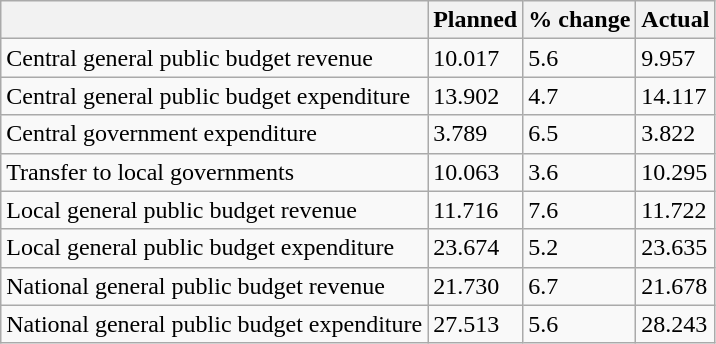<table class="wikitable">
<tr>
<th></th>
<th>Planned</th>
<th>% change</th>
<th>Actual</th>
</tr>
<tr>
<td>Central general public budget revenue</td>
<td>10.017</td>
<td>5.6</td>
<td>9.957</td>
</tr>
<tr>
<td>Central general public budget expenditure</td>
<td>13.902</td>
<td>4.7</td>
<td>14.117</td>
</tr>
<tr>
<td>Central government expenditure</td>
<td>3.789</td>
<td>6.5</td>
<td>3.822</td>
</tr>
<tr>
<td>Transfer to local governments</td>
<td>10.063</td>
<td>3.6</td>
<td>10.295</td>
</tr>
<tr>
<td>Local general public budget revenue</td>
<td>11.716</td>
<td>7.6</td>
<td>11.722</td>
</tr>
<tr>
<td>Local general public budget expenditure</td>
<td>23.674</td>
<td>5.2</td>
<td>23.635</td>
</tr>
<tr>
<td>National general public budget revenue</td>
<td>21.730</td>
<td>6.7</td>
<td>21.678</td>
</tr>
<tr>
<td>National general public budget expenditure</td>
<td>27.513</td>
<td>5.6</td>
<td>28.243</td>
</tr>
</table>
